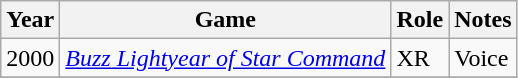<table class="wikitable">
<tr>
<th>Year</th>
<th>Game</th>
<th>Role</th>
<th>Notes</th>
</tr>
<tr>
<td>2000</td>
<td><em><a href='#'>Buzz Lightyear of Star Command</a></em></td>
<td>XR</td>
<td>Voice</td>
</tr>
<tr>
</tr>
</table>
